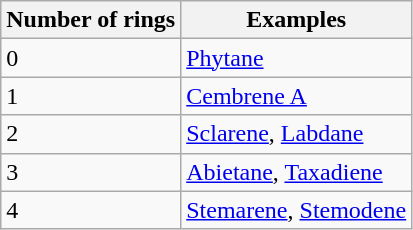<table class="wikitable">
<tr>
<th>Number of rings</th>
<th>Examples</th>
</tr>
<tr>
<td>0</td>
<td><a href='#'>Phytane</a></td>
</tr>
<tr>
<td>1</td>
<td><a href='#'>Cembrene A</a></td>
</tr>
<tr>
<td>2</td>
<td><a href='#'>Sclarene</a>, <a href='#'>Labdane</a></td>
</tr>
<tr>
<td>3</td>
<td><a href='#'>Abietane</a>, <a href='#'>Taxadiene</a></td>
</tr>
<tr>
<td>4</td>
<td><a href='#'>Stemarene</a>, <a href='#'>Stemodene</a></td>
</tr>
</table>
